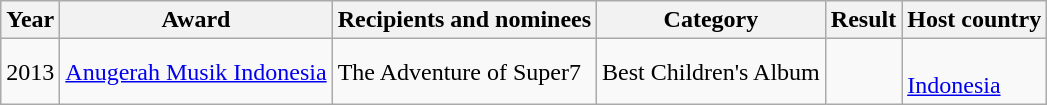<table class="wikitable">
<tr>
<th>Year</th>
<th>Award</th>
<th>Recipients and nominees</th>
<th>Category</th>
<th>Result</th>
<th>Host country</th>
</tr>
<tr>
<td rowspan="11">2013</td>
<td rowspan="2"><a href='#'>Anugerah Musik Indonesia</a></td>
<td rowspan="2">The Adventure of Super7</td>
<td rowspan="1">Best Children's Album</td>
<td></td>
<td rowspan="2"> <br> <a href='#'>Indonesia</a></td>
</tr>
</table>
